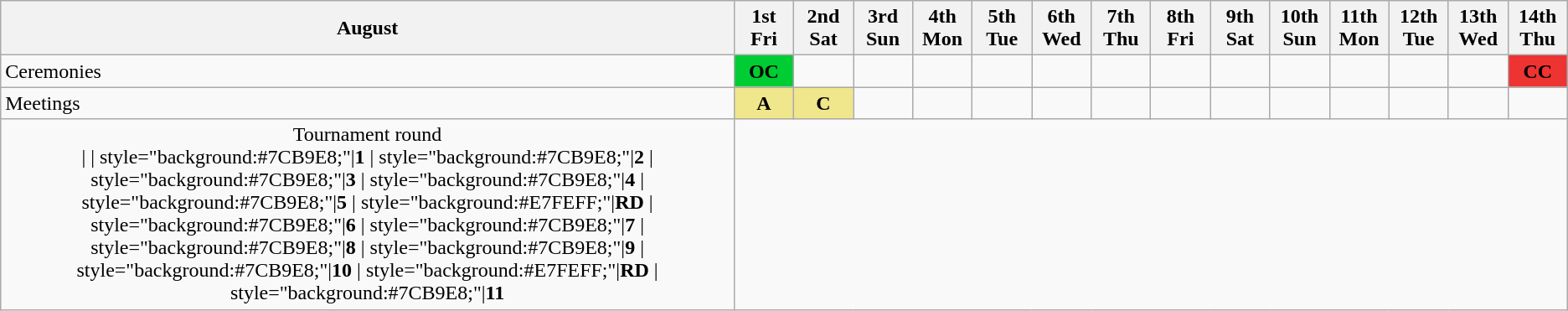<table class="wikitable">
<tr>
<th scope=col>August</th>
<th style="width:2.5em">1st<br>Fri</th>
<th style="width:2.5em">2nd<br>Sat</th>
<th style="width:2.5em">3rd<br>Sun</th>
<th style="width:2.5em">4th<br>Mon</th>
<th style="width:2.5em">5th<br>Tue</th>
<th style="width:2.5em">6th<br>Wed</th>
<th style="width:2.5em">7th<br>Thu</th>
<th style="width:2.5em">8th<br>Fri</th>
<th style="width:2.5em">9th<br>Sat</th>
<th style="width:2.5em">10th<br>Sun</th>
<th style="width:2.5em">11th<br>Mon</th>
<th style="width:2.5em">12th<br>Tue</th>
<th style="width:2.5em">13th<br>Wed</th>
<th style="width:2.5em">14th<br>Thu</th>
</tr>
<tr>
<td>Ceremonies</td>
<td style="background:#0c3; text-align:center;"><strong>OC</strong></td>
<td></td>
<td></td>
<td></td>
<td></td>
<td></td>
<td></td>
<td></td>
<td></td>
<td></td>
<td></td>
<td></td>
<td></td>
<td style="background:#e33; text-align:center;"><strong>CC</strong></td>
</tr>
<tr>
<td>Meetings</td>
<td style="background:khaki; text-align:center;"><strong>A</strong></td>
<td style="background:khaki; text-align:center;"><strong>C</strong></td>
<td></td>
<td></td>
<td></td>
<td></td>
<td></td>
<td></td>
<td></td>
<td></td>
<td></td>
<td></td>
<td></td>
<td></td>
</tr>
<tr style="text-align:center;">
<td>Tournament round<br>| 
| style="background:#7CB9E8;"|<strong>1</strong>
| style="background:#7CB9E8;"|<strong>2</strong>
| style="background:#7CB9E8;"|<strong>3</strong>
| style="background:#7CB9E8;"|<strong>4</strong>
| style="background:#7CB9E8;"|<strong>5</strong>
| style="background:#E7FEFF;"|<strong>RD</strong>
| style="background:#7CB9E8;"|<strong>6</strong>
| style="background:#7CB9E8;"|<strong>7</strong>
| style="background:#7CB9E8;"|<strong>8</strong>
| style="background:#7CB9E8;"|<strong>9</strong>
| style="background:#7CB9E8;"|<strong>10</strong>
| style="background:#E7FEFF;"|<strong>RD</strong>
| style="background:#7CB9E8;"|<strong>11</strong></td>
</tr>
</table>
